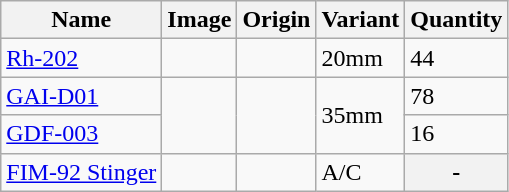<table class="wikitable">
<tr>
<th>Name</th>
<th>Image</th>
<th>Origin</th>
<th>Variant</th>
<th>Quantity</th>
</tr>
<tr>
<td><a href='#'>Rh-202</a></td>
<td></td>
<td></td>
<td>20mm</td>
<td>44</td>
</tr>
<tr>
<td><a href='#'>GAI-D01</a></td>
<td rowspan="2"></td>
<td rowspan="2"></td>
<td rowspan="2">35mm</td>
<td>78</td>
</tr>
<tr>
<td><a href='#'>GDF-003</a></td>
<td>16</td>
</tr>
<tr>
<td><a href='#'>FIM-92 Stinger</a></td>
<td></td>
<td></td>
<td>A/C</td>
<th>-</th>
</tr>
</table>
